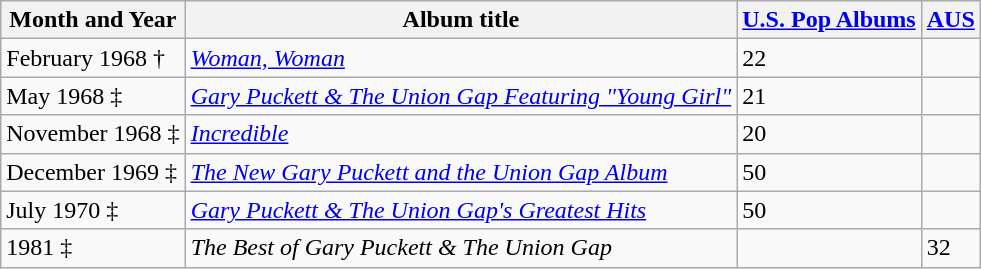<table class="wikitable sortable">
<tr>
<th>Month and Year</th>
<th>Album title</th>
<th><a href='#'>U.S. Pop Albums</a></th>
<th><a href='#'>AUS</a></th>
</tr>
<tr>
<td>February 1968 †</td>
<td><em><a href='#'>Woman, Woman</a></em></td>
<td>22</td>
<td></td>
</tr>
<tr>
<td>May 1968 ‡</td>
<td><em><a href='#'>Gary Puckett & The Union Gap Featuring "Young Girl"</a></em></td>
<td>21</td>
<td></td>
</tr>
<tr>
<td>November 1968 ‡</td>
<td><em><a href='#'>Incredible</a></em></td>
<td>20</td>
<td></td>
</tr>
<tr>
<td>December 1969 ‡</td>
<td><em><a href='#'>The New Gary Puckett and the Union Gap Album</a></em></td>
<td>50</td>
<td></td>
</tr>
<tr>
<td>July 1970 ‡</td>
<td><em><a href='#'>Gary Puckett & The Union Gap's Greatest Hits</a></em></td>
<td>50</td>
<td></td>
</tr>
<tr>
<td>1981 ‡</td>
<td><em>The Best of Gary Puckett & The Union Gap</em></td>
<td></td>
<td>32</td>
</tr>
</table>
